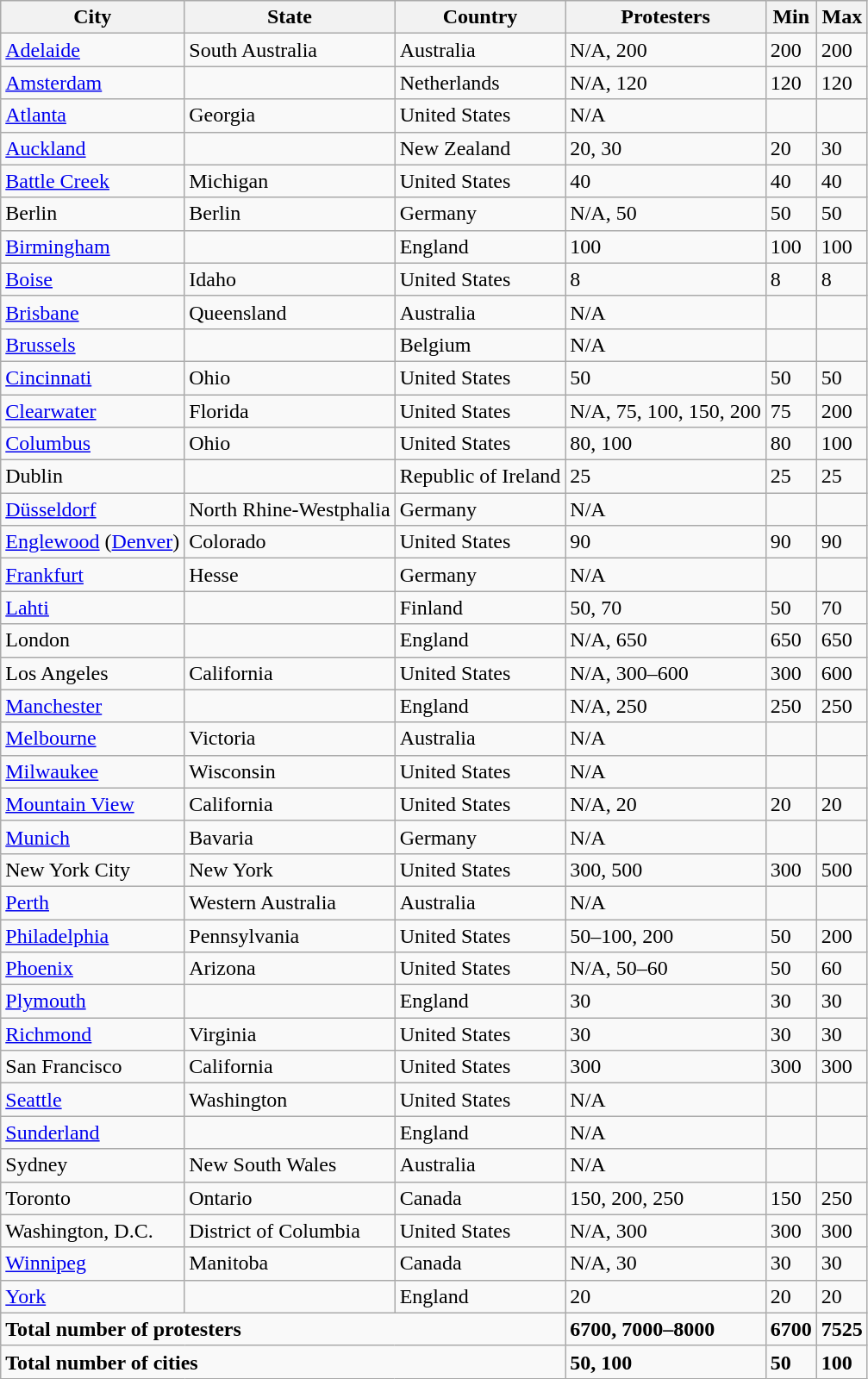<table class="wikitable sortable">
<tr>
<th>City</th>
<th>State</th>
<th>Country</th>
<th class="unsortable">Protesters</th>
<th>Min</th>
<th>Max</th>
</tr>
<tr>
<td><a href='#'>Adelaide</a></td>
<td>South Australia</td>
<td>Australia</td>
<td><span>N/A</span>, 200</td>
<td>200</td>
<td>200</td>
</tr>
<tr>
<td><a href='#'>Amsterdam</a></td>
<td></td>
<td>Netherlands</td>
<td><span>N/A</span>, 120</td>
<td>120</td>
<td>120</td>
</tr>
<tr>
<td><a href='#'>Atlanta</a></td>
<td>Georgia</td>
<td>United States</td>
<td><span>N/A</span></td>
<td></td>
<td></td>
</tr>
<tr>
<td><a href='#'>Auckland</a></td>
<td></td>
<td>New Zealand</td>
<td>20, 30</td>
<td>20</td>
<td>30</td>
</tr>
<tr>
<td><a href='#'>Battle Creek</a></td>
<td>Michigan</td>
<td>United States</td>
<td>40</td>
<td>40</td>
<td>40</td>
</tr>
<tr>
<td>Berlin</td>
<td>Berlin</td>
<td>Germany</td>
<td><span>N/A</span>, 50</td>
<td>50</td>
<td>50</td>
</tr>
<tr>
<td><a href='#'>Birmingham</a></td>
<td></td>
<td>England</td>
<td>100</td>
<td>100</td>
<td>100</td>
</tr>
<tr>
<td><a href='#'>Boise</a></td>
<td>Idaho</td>
<td>United States</td>
<td>8</td>
<td>8</td>
<td>8</td>
</tr>
<tr>
<td><a href='#'>Brisbane</a></td>
<td>Queensland</td>
<td>Australia</td>
<td><span>N/A</span></td>
<td></td>
<td></td>
</tr>
<tr>
<td><a href='#'>Brussels</a></td>
<td></td>
<td>Belgium</td>
<td><span>N/A</span></td>
<td></td>
<td></td>
</tr>
<tr>
<td><a href='#'>Cincinnati</a></td>
<td>Ohio</td>
<td>United States</td>
<td>50</td>
<td>50</td>
<td>50</td>
</tr>
<tr>
<td><a href='#'>Clearwater</a></td>
<td>Florida</td>
<td>United States</td>
<td><span>N/A</span>, 75, 100, 150, 200</td>
<td>75</td>
<td>200</td>
</tr>
<tr>
<td><a href='#'>Columbus</a></td>
<td>Ohio</td>
<td>United States</td>
<td>80, 100</td>
<td>80</td>
<td>100</td>
</tr>
<tr>
<td>Dublin</td>
<td></td>
<td>Republic of Ireland</td>
<td>25</td>
<td>25</td>
<td>25</td>
</tr>
<tr>
<td><a href='#'>Düsseldorf</a></td>
<td>North Rhine-Westphalia</td>
<td>Germany</td>
<td><span>N/A</span></td>
<td></td>
<td></td>
</tr>
<tr>
<td><a href='#'>Englewood</a> (<a href='#'>Denver</a>)</td>
<td>Colorado</td>
<td>United States</td>
<td>90</td>
<td>90</td>
<td>90</td>
</tr>
<tr>
<td><a href='#'>Frankfurt</a></td>
<td>Hesse</td>
<td>Germany</td>
<td><span>N/A</span></td>
<td></td>
<td></td>
</tr>
<tr>
<td><a href='#'>Lahti</a></td>
<td></td>
<td>Finland</td>
<td>50, 70</td>
<td>50</td>
<td>70</td>
</tr>
<tr>
<td>London</td>
<td></td>
<td>England</td>
<td><span>N/A</span>, 650</td>
<td>650</td>
<td>650</td>
</tr>
<tr>
<td>Los Angeles</td>
<td>California</td>
<td>United States</td>
<td><span>N/A</span>, 300–600</td>
<td>300</td>
<td>600</td>
</tr>
<tr>
<td><a href='#'>Manchester</a></td>
<td></td>
<td>England</td>
<td><span>N/A</span>, 250</td>
<td>250</td>
<td>250</td>
</tr>
<tr>
<td><a href='#'>Melbourne</a></td>
<td>Victoria</td>
<td>Australia</td>
<td><span>N/A</span></td>
<td></td>
<td></td>
</tr>
<tr>
<td><a href='#'>Milwaukee</a></td>
<td>Wisconsin</td>
<td>United States</td>
<td><span>N/A</span></td>
<td></td>
<td></td>
</tr>
<tr>
<td><a href='#'>Mountain View</a></td>
<td>California</td>
<td>United States</td>
<td><span>N/A</span>, 20</td>
<td>20</td>
<td>20</td>
</tr>
<tr>
<td><a href='#'>Munich</a></td>
<td>Bavaria</td>
<td>Germany</td>
<td><span>N/A</span></td>
<td></td>
<td></td>
</tr>
<tr>
<td>New York City</td>
<td>New York</td>
<td>United States</td>
<td>300, 500</td>
<td>300</td>
<td>500</td>
</tr>
<tr>
<td><a href='#'>Perth</a></td>
<td>Western Australia</td>
<td>Australia</td>
<td><span>N/A</span></td>
<td></td>
<td></td>
</tr>
<tr>
<td><a href='#'>Philadelphia</a></td>
<td>Pennsylvania</td>
<td>United States</td>
<td>50–100, 200</td>
<td>50</td>
<td>200</td>
</tr>
<tr>
<td><a href='#'>Phoenix</a></td>
<td>Arizona</td>
<td>United States</td>
<td><span>N/A</span>, 50–60</td>
<td>50</td>
<td>60</td>
</tr>
<tr>
<td><a href='#'>Plymouth</a></td>
<td></td>
<td>England</td>
<td>30</td>
<td>30</td>
<td>30</td>
</tr>
<tr>
<td><a href='#'>Richmond</a></td>
<td>Virginia</td>
<td>United States</td>
<td>30</td>
<td>30</td>
<td>30</td>
</tr>
<tr>
<td>San Francisco</td>
<td>California</td>
<td>United States</td>
<td>300</td>
<td>300</td>
<td>300</td>
</tr>
<tr>
<td><a href='#'>Seattle</a></td>
<td>Washington</td>
<td>United States</td>
<td><span>N/A</span></td>
<td></td>
<td></td>
</tr>
<tr>
<td><a href='#'>Sunderland</a></td>
<td></td>
<td>England</td>
<td><span>N/A</span></td>
<td></td>
<td></td>
</tr>
<tr>
<td>Sydney</td>
<td>New South Wales</td>
<td>Australia</td>
<td><span>N/A</span></td>
<td></td>
<td></td>
</tr>
<tr>
<td>Toronto</td>
<td>Ontario</td>
<td>Canada</td>
<td>150, 200, 250</td>
<td>150</td>
<td>250</td>
</tr>
<tr>
<td>Washington, D.C.</td>
<td>District of Columbia</td>
<td>United States</td>
<td><span>N/A</span>, 300</td>
<td>300</td>
<td>300</td>
</tr>
<tr>
<td><a href='#'>Winnipeg</a></td>
<td>Manitoba</td>
<td>Canada</td>
<td><span>N/A</span>, 30</td>
<td>30</td>
<td>30</td>
</tr>
<tr>
<td><a href='#'>York</a></td>
<td></td>
<td>England</td>
<td>20</td>
<td>20</td>
<td>20</td>
</tr>
<tr class="sortbottom" style="font-weight: bold">
<td colspan="3">Total number of protesters</td>
<td>6700, 7000–8000<br></td>
<td>6700</td>
<td>7525</td>
</tr>
<tr class="sortbottom" style="font-weight: bold">
<td colspan="3">Total number of cities</td>
<td>50, 100</td>
<td>50</td>
<td>100</td>
</tr>
</table>
